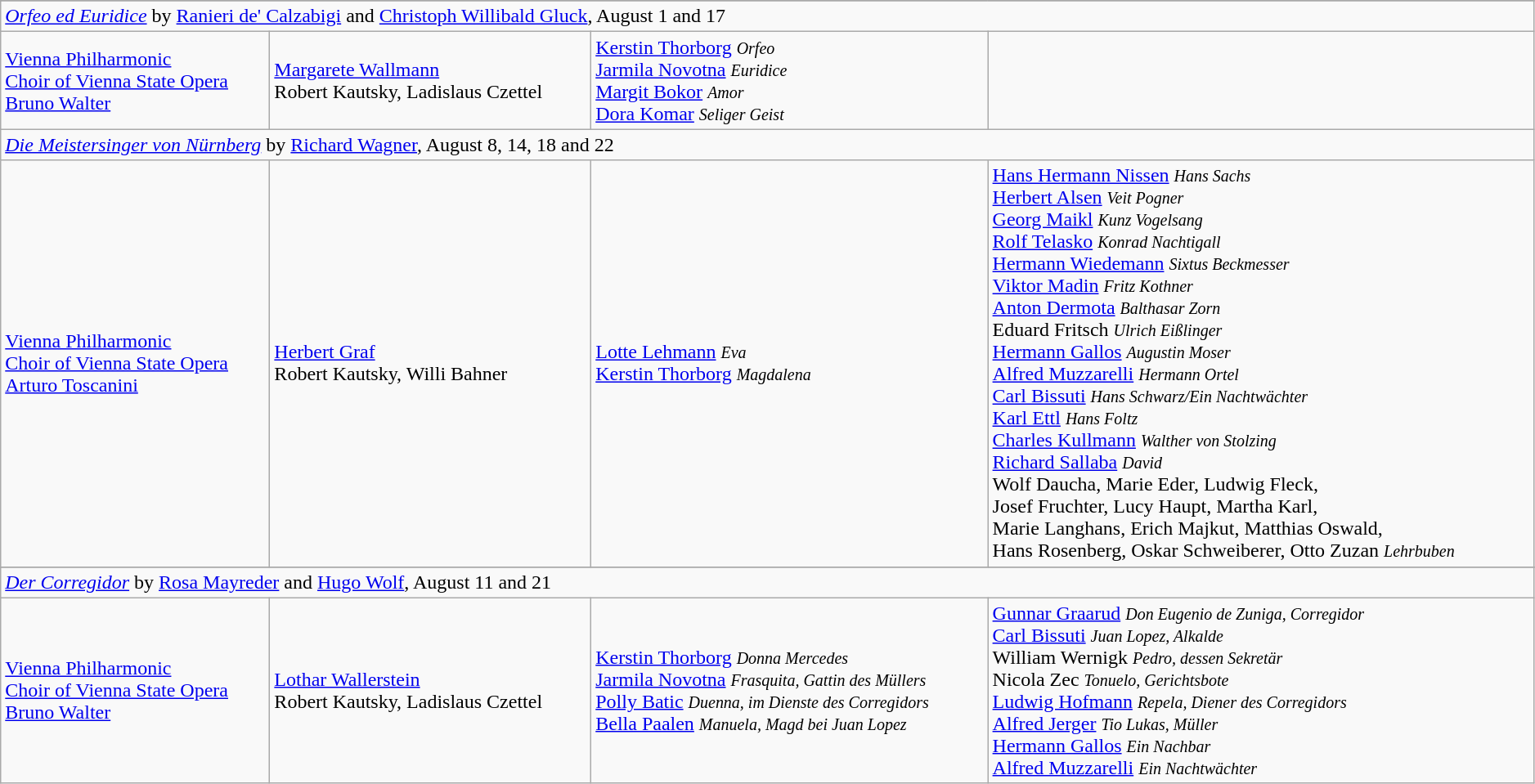<table style="width:99%;" class="wikitable">
<tr>
</tr>
<tr>
</tr>
<tr class="hintergrundfarbe8">
<td colspan="9"><em><a href='#'>Orfeo ed Euridice</a></em> by <a href='#'>Ranieri de' Calzabigi</a> and <a href='#'>Christoph Willibald Gluck</a>, August 1 and 17</td>
</tr>
<tr>
<td><a href='#'>Vienna Philharmonic</a><br><a href='#'>Choir of Vienna State Opera</a><br><a href='#'>Bruno Walter</a></td>
<td><a href='#'>Margarete Wallmann</a><br>Robert Kautsky, Ladislaus Czettel</td>
<td><a href='#'>Kerstin Thorborg</a> <small><em>Orfeo</em></small><br><a href='#'>Jarmila Novotna</a> <small><em>Euridice</em></small><br><a href='#'>Margit Bokor</a> <small><em>Amor</em></small><br><a href='#'>Dora Komar</a> <small><em>Seliger Geist</em></small></td>
<td></td>
</tr>
<tr class="hintergrundfarbe8">
<td colspan="9"><em><a href='#'>Die Meistersinger von Nürnberg</a></em> by <a href='#'>Richard Wagner</a>, August 8, 14, 18 and 22</td>
</tr>
<tr>
<td><a href='#'>Vienna Philharmonic</a><br><a href='#'>Choir of Vienna State Opera</a><br><a href='#'>Arturo Toscanini</a></td>
<td><a href='#'>Herbert Graf</a><br>Robert Kautsky, Willi Bahner</td>
<td><a href='#'>Lotte Lehmann</a> <small><em>Eva</em></small><br><a href='#'>Kerstin Thorborg</a> <small><em>Magdalena</em></small></td>
<td><a href='#'>Hans Hermann Nissen</a> <small><em>Hans Sachs</em></small><br><a href='#'>Herbert Alsen</a> <small><em>Veit Pogner</em></small><br><a href='#'>Georg Maikl</a> <small><em>Kunz Vogelsang</em></small><br><a href='#'>Rolf Telasko</a> <small><em>Konrad Nachtigall</em></small><br><a href='#'>Hermann Wiedemann</a> <small><em>Sixtus Beckmesser</em></small><br><a href='#'>Viktor Madin</a> <small><em>Fritz Kothner</em></small><br><a href='#'>Anton Dermota</a> <small><em>Balthasar Zorn</em></small><br>Eduard Fritsch <small><em>Ulrich Eißlinger</em></small><br><a href='#'>Hermann Gallos</a> <small><em>Augustin Moser</em></small><br><a href='#'>Alfred Muzzarelli</a> <small><em>Hermann Ortel</em></small><br><a href='#'>Carl Bissuti</a> <small><em>Hans Schwarz/Ein Nachtwächter</em></small><br><a href='#'>Karl Ettl</a> <small><em>Hans Foltz</em></small><br><a href='#'>Charles Kullmann</a> <small><em>Walther von Stolzing</em></small><br><a href='#'>Richard Sallaba</a> <small><em>David</em></small><br>Wolf Daucha, Marie Eder, Ludwig Fleck,<br>Josef Fruchter, Lucy Haupt, Martha Karl,<br>Marie Langhans, Erich Majkut, Matthias Oswald,<br>Hans Rosenberg, Oskar Schweiberer, Otto Zuzan <small><em>Lehrbuben</em></small></td>
</tr>
<tr>
</tr>
<tr class="hintergrundfarbe8">
<td colspan="9"><em><a href='#'>Der Corregidor</a></em> by <a href='#'>Rosa Mayreder</a> and <a href='#'>Hugo Wolf</a>, August 11 and 21</td>
</tr>
<tr>
<td><a href='#'>Vienna Philharmonic</a><br><a href='#'>Choir of Vienna State Opera</a><br><a href='#'>Bruno Walter</a></td>
<td><a href='#'>Lothar Wallerstein</a><br>Robert Kautsky, Ladislaus Czettel</td>
<td><a href='#'>Kerstin Thorborg</a> <small><em>Donna Mercedes</em></small><br><a href='#'>Jarmila Novotna</a> <small><em>Frasquita, Gattin des Müllers</em></small><br><a href='#'>Polly Batic</a> <small><em>Duenna, im Dienste des Corregidors</em></small><br><a href='#'>Bella Paalen</a> <small><em>Manuela, Magd bei Juan Lopez</em></small></td>
<td><a href='#'>Gunnar Graarud</a> <small><em>Don Eugenio de Zuniga, Corregidor</em></small><br><a href='#'>Carl Bissuti</a> <small><em>Juan Lopez, Alkalde</em></small><br>William Wernigk <small><em>Pedro, dessen Sekretär</em></small><br>Nicola Zec <small><em>Tonuelo, Gerichtsbote</em></small><br><a href='#'>Ludwig Hofmann</a> <small><em>Repela, Diener des Corregidors</em></small><br><a href='#'>Alfred Jerger</a> <small><em>Tio Lukas, Müller</em></small><br><a href='#'>Hermann Gallos</a> <small><em>Ein Nachbar</em></small><br><a href='#'>Alfred Muzzarelli</a> <small><em>Ein Nachtwächter</em></small></td>
</tr>
</table>
